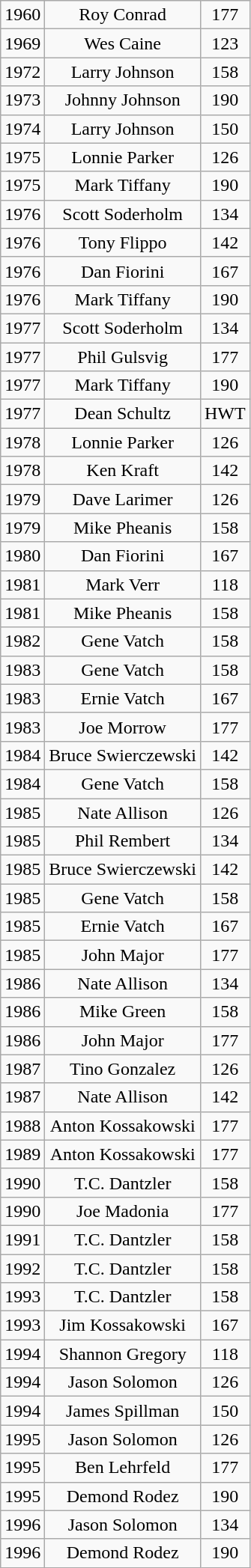<table class="wikitable">
<tr>
<td>1960</td>
<td style="text-align: center;">Roy Conrad</td>
<td style="text-align: center;">177</td>
</tr>
<tr>
<td>1969</td>
<td style="text-align: center;">Wes Caine</td>
<td style="text-align: center;">123</td>
</tr>
<tr>
<td>1972</td>
<td style="text-align: center;">Larry Johnson</td>
<td style="text-align: center;">158</td>
</tr>
<tr>
<td>1973</td>
<td style="text-align: center;">Johnny Johnson</td>
<td style="text-align: center;">190</td>
</tr>
<tr>
<td>1974</td>
<td style="text-align: center;">Larry Johnson</td>
<td style="text-align: center;">150</td>
</tr>
<tr>
<td>1975</td>
<td style="text-align: center;">Lonnie Parker</td>
<td style="text-align: center;">126</td>
</tr>
<tr>
<td>1975</td>
<td style="text-align: center;">Mark Tiffany</td>
<td style="text-align: center;">190</td>
</tr>
<tr>
<td>1976</td>
<td style="text-align: center;">Scott Soderholm</td>
<td style="text-align: center;">134</td>
</tr>
<tr>
<td>1976</td>
<td style="text-align: center;">Tony Flippo</td>
<td style="text-align: center;">142</td>
</tr>
<tr>
<td>1976</td>
<td style="text-align: center;">Dan Fiorini</td>
<td style="text-align: center;">167</td>
</tr>
<tr>
<td>1976</td>
<td style="text-align: center;">Mark Tiffany</td>
<td style="text-align: center;">190</td>
</tr>
<tr>
<td>1977</td>
<td style="text-align: center;">Scott Soderholm</td>
<td style="text-align: center;">134</td>
</tr>
<tr>
<td>1977</td>
<td style="text-align: center;">Phil Gulsvig</td>
<td style="text-align: center;">177</td>
</tr>
<tr>
<td>1977</td>
<td style="text-align: center;">Mark Tiffany</td>
<td style="text-align: center;">190</td>
</tr>
<tr>
<td>1977</td>
<td style="text-align: center;">Dean Schultz</td>
<td style="text-align: center;">HWT</td>
</tr>
<tr>
<td>1978</td>
<td style="text-align: center;">Lonnie Parker</td>
<td style="text-align: center;">126</td>
</tr>
<tr>
<td>1978</td>
<td style="text-align: center;">Ken Kraft</td>
<td style="text-align: center;">142</td>
</tr>
<tr>
<td>1979</td>
<td style="text-align: center;">Dave Larimer</td>
<td style="text-align: center;">126</td>
</tr>
<tr>
<td>1979</td>
<td style="text-align: center;">Mike Pheanis</td>
<td style="text-align: center;">158</td>
</tr>
<tr>
<td>1980</td>
<td style="text-align: center;">Dan Fiorini</td>
<td style="text-align: center;">167</td>
</tr>
<tr>
<td>1981</td>
<td style="text-align: center;">Mark Verr</td>
<td style="text-align: center;">118</td>
</tr>
<tr>
<td>1981</td>
<td style="text-align: center;">Mike Pheanis</td>
<td style="text-align: center;">158</td>
</tr>
<tr>
<td>1982</td>
<td style="text-align: center;">Gene Vatch</td>
<td style="text-align: center;">158</td>
</tr>
<tr>
<td>1983</td>
<td style="text-align: center;">Gene Vatch</td>
<td style="text-align: center;">158</td>
</tr>
<tr>
<td>1983</td>
<td style="text-align: center;">Ernie Vatch</td>
<td style="text-align: center;">167</td>
</tr>
<tr>
<td>1983</td>
<td style="text-align: center;">Joe Morrow</td>
<td style="text-align: center;">177</td>
</tr>
<tr>
<td>1984</td>
<td style="text-align: center;">Bruce Swierczewski</td>
<td style="text-align: center;">142</td>
</tr>
<tr>
<td>1984</td>
<td style="text-align: center;">Gene Vatch</td>
<td style="text-align: center;">158</td>
</tr>
<tr>
<td>1985</td>
<td style="text-align: center;">Nate Allison</td>
<td style="text-align: center;">126</td>
</tr>
<tr>
<td>1985</td>
<td style="text-align: center;">Phil Rembert</td>
<td style="text-align: center;">134</td>
</tr>
<tr>
<td>1985</td>
<td style="text-align: center;">Bruce Swierczewski</td>
<td style="text-align: center;">142</td>
</tr>
<tr>
<td>1985</td>
<td style="text-align: center;">Gene Vatch</td>
<td style="text-align: center;">158</td>
</tr>
<tr>
<td>1985</td>
<td style="text-align: center;">Ernie Vatch</td>
<td style="text-align: center;">167</td>
</tr>
<tr>
<td>1985</td>
<td style="text-align: center;">John Major</td>
<td style="text-align: center;">177</td>
</tr>
<tr>
<td>1986</td>
<td style="text-align: center;">Nate Allison</td>
<td style="text-align: center;">134</td>
</tr>
<tr>
<td>1986</td>
<td style="text-align: center;">Mike Green</td>
<td style="text-align: center;">158</td>
</tr>
<tr>
<td>1986</td>
<td style="text-align: center;">John Major</td>
<td style="text-align: center;">177</td>
</tr>
<tr>
<td>1987</td>
<td style="text-align: center;">Tino Gonzalez</td>
<td style="text-align: center;">126</td>
</tr>
<tr>
<td>1987</td>
<td style="text-align: center;">Nate Allison</td>
<td style="text-align: center;">142</td>
</tr>
<tr>
<td>1988</td>
<td style="text-align: center;">Anton Kossakowski</td>
<td style="text-align: center;">177</td>
</tr>
<tr>
<td>1989</td>
<td style="text-align: center;">Anton Kossakowski</td>
<td style="text-align: center;">177</td>
</tr>
<tr>
<td>1990</td>
<td style="text-align: center;">T.C. Dantzler</td>
<td style="text-align: center;">158</td>
</tr>
<tr>
<td>1990</td>
<td style="text-align: center;">Joe Madonia</td>
<td style="text-align: center;">177</td>
</tr>
<tr>
<td>1991</td>
<td style="text-align: center;">T.C. Dantzler</td>
<td style="text-align: center;">158</td>
</tr>
<tr>
<td>1992</td>
<td style="text-align: center;">T.C. Dantzler</td>
<td style="text-align: center;">158</td>
</tr>
<tr>
<td>1993</td>
<td style="text-align: center;">T.C. Dantzler</td>
<td style="text-align: center;">158</td>
</tr>
<tr>
<td>1993</td>
<td style="text-align: center;">Jim Kossakowski</td>
<td style="text-align: center;">167</td>
</tr>
<tr>
<td>1994</td>
<td style="text-align: center;">Shannon Gregory</td>
<td style="text-align: center;">118</td>
</tr>
<tr>
<td>1994</td>
<td style="text-align: center;">Jason Solomon</td>
<td style="text-align: center;">126</td>
</tr>
<tr>
<td>1994</td>
<td style="text-align: center;">James Spillman</td>
<td style="text-align: center;">150</td>
</tr>
<tr>
<td>1995</td>
<td style="text-align: center;">Jason Solomon</td>
<td style="text-align: center;">126</td>
</tr>
<tr>
<td>1995</td>
<td style="text-align: center;">Ben Lehrfeld</td>
<td style="text-align: center;">177</td>
</tr>
<tr>
<td>1995</td>
<td style="text-align: center;">Demond Rodez</td>
<td style="text-align: center;">190</td>
</tr>
<tr>
<td>1996</td>
<td style="text-align: center;">Jason Solomon</td>
<td style="text-align: center;">134</td>
</tr>
<tr>
<td>1996</td>
<td style="text-align: center;">Demond Rodez</td>
<td style="text-align: center;">190</td>
</tr>
</table>
